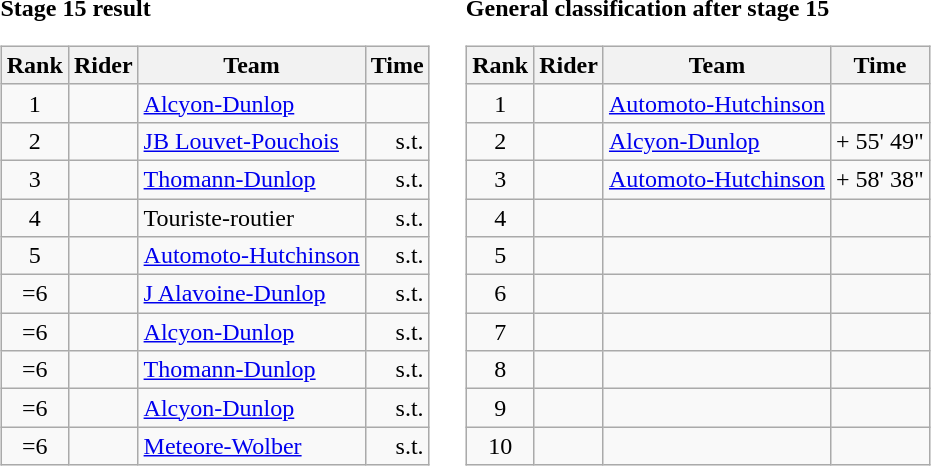<table>
<tr>
<td><strong>Stage 15 result</strong><br><table class="wikitable">
<tr>
<th scope="col">Rank</th>
<th scope="col">Rider</th>
<th scope="col">Team</th>
<th scope="col">Time</th>
</tr>
<tr>
<td style="text-align:center;">1</td>
<td></td>
<td><a href='#'>Alcyon-Dunlop</a></td>
<td style="text-align:right;"></td>
</tr>
<tr>
<td style="text-align:center;">2</td>
<td></td>
<td><a href='#'>JB Louvet-Pouchois</a></td>
<td style="text-align:right;">s.t.</td>
</tr>
<tr>
<td style="text-align:center;">3</td>
<td></td>
<td><a href='#'>Thomann-Dunlop</a></td>
<td style="text-align:right;">s.t.</td>
</tr>
<tr>
<td style="text-align:center;">4</td>
<td></td>
<td>Touriste-routier</td>
<td style="text-align:right;">s.t.</td>
</tr>
<tr>
<td style="text-align:center;">5</td>
<td></td>
<td><a href='#'>Automoto-Hutchinson</a></td>
<td style="text-align:right;">s.t.</td>
</tr>
<tr>
<td style="text-align:center;">=6</td>
<td></td>
<td><a href='#'>J Alavoine-Dunlop</a></td>
<td style="text-align:right;">s.t.</td>
</tr>
<tr>
<td style="text-align:center;">=6</td>
<td></td>
<td><a href='#'>Alcyon-Dunlop</a></td>
<td style="text-align:right;">s.t.</td>
</tr>
<tr>
<td style="text-align:center;">=6</td>
<td></td>
<td><a href='#'>Thomann-Dunlop</a></td>
<td style="text-align:right;">s.t.</td>
</tr>
<tr>
<td style="text-align:center;">=6</td>
<td></td>
<td><a href='#'>Alcyon-Dunlop</a></td>
<td style="text-align:right;">s.t.</td>
</tr>
<tr>
<td style="text-align:center;">=6</td>
<td></td>
<td><a href='#'>Meteore-Wolber</a></td>
<td style="text-align:right;">s.t.</td>
</tr>
</table>
</td>
<td></td>
<td><strong>General classification after stage 15</strong><br><table class="wikitable">
<tr>
<th scope="col">Rank</th>
<th scope="col">Rider</th>
<th scope="col">Team</th>
<th scope="col">Time</th>
</tr>
<tr>
<td style="text-align:center;">1</td>
<td></td>
<td><a href='#'>Automoto-Hutchinson</a></td>
<td style="text-align:right;"></td>
</tr>
<tr>
<td style="text-align:center;">2</td>
<td></td>
<td><a href='#'>Alcyon-Dunlop</a></td>
<td style="text-align:right;">+ 55' 49"</td>
</tr>
<tr>
<td style="text-align:center;">3</td>
<td></td>
<td><a href='#'>Automoto-Hutchinson</a></td>
<td style="text-align:right;">+ 58' 38"</td>
</tr>
<tr>
<td style="text-align:center;">4</td>
<td></td>
<td></td>
<td></td>
</tr>
<tr>
<td style="text-align:center;">5</td>
<td></td>
<td></td>
<td></td>
</tr>
<tr>
<td style="text-align:center;">6</td>
<td></td>
<td></td>
<td></td>
</tr>
<tr>
<td style="text-align:center;">7</td>
<td></td>
<td></td>
<td></td>
</tr>
<tr>
<td style="text-align:center;">8</td>
<td></td>
<td></td>
<td></td>
</tr>
<tr>
<td style="text-align:center;">9</td>
<td></td>
<td></td>
<td></td>
</tr>
<tr>
<td style="text-align:center;">10</td>
<td></td>
<td></td>
<td></td>
</tr>
</table>
</td>
</tr>
</table>
